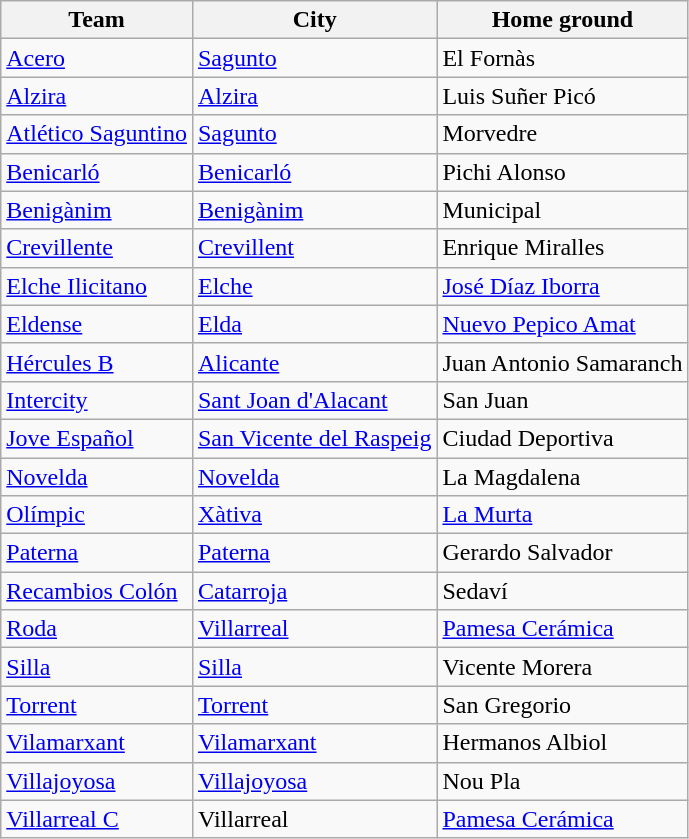<table class="wikitable sortable">
<tr>
<th>Team</th>
<th>City</th>
<th>Home ground</th>
</tr>
<tr>
<td><a href='#'>Acero</a></td>
<td><a href='#'>Sagunto</a></td>
<td>El Fornàs</td>
</tr>
<tr>
<td><a href='#'>Alzira</a></td>
<td><a href='#'>Alzira</a></td>
<td>Luis Suñer Picó</td>
</tr>
<tr>
<td><a href='#'>Atlético Saguntino</a></td>
<td><a href='#'>Sagunto</a></td>
<td>Morvedre</td>
</tr>
<tr>
<td><a href='#'>Benicarló</a></td>
<td><a href='#'>Benicarló</a></td>
<td>Pichi Alonso</td>
</tr>
<tr>
<td><a href='#'>Benigànim</a></td>
<td><a href='#'>Benigànim</a></td>
<td>Municipal</td>
</tr>
<tr>
<td><a href='#'>Crevillente</a></td>
<td><a href='#'>Crevillent</a></td>
<td>Enrique Miralles</td>
</tr>
<tr>
<td><a href='#'>Elche Ilicitano</a></td>
<td><a href='#'>Elche</a></td>
<td><a href='#'>José Díaz Iborra</a></td>
</tr>
<tr>
<td><a href='#'>Eldense</a></td>
<td><a href='#'>Elda</a></td>
<td><a href='#'>Nuevo Pepico Amat</a></td>
</tr>
<tr>
<td><a href='#'>Hércules B</a></td>
<td><a href='#'>Alicante</a></td>
<td>Juan Antonio Samaranch</td>
</tr>
<tr>
<td><a href='#'>Intercity</a></td>
<td><a href='#'>Sant Joan d'Alacant</a></td>
<td>San Juan</td>
</tr>
<tr>
<td><a href='#'>Jove Español</a></td>
<td><a href='#'>San Vicente del Raspeig</a></td>
<td>Ciudad Deportiva</td>
</tr>
<tr>
<td><a href='#'>Novelda</a></td>
<td><a href='#'>Novelda</a></td>
<td>La Magdalena</td>
</tr>
<tr>
<td><a href='#'>Olímpic</a></td>
<td><a href='#'>Xàtiva</a></td>
<td><a href='#'>La Murta</a></td>
</tr>
<tr>
<td><a href='#'>Paterna</a></td>
<td><a href='#'>Paterna</a></td>
<td>Gerardo Salvador</td>
</tr>
<tr>
<td><a href='#'>Recambios Colón</a></td>
<td><a href='#'>Catarroja</a></td>
<td>Sedaví</td>
</tr>
<tr>
<td><a href='#'>Roda</a></td>
<td><a href='#'>Villarreal</a></td>
<td><a href='#'>Pamesa Cerámica</a></td>
</tr>
<tr>
<td><a href='#'>Silla</a></td>
<td><a href='#'>Silla</a></td>
<td>Vicente Morera</td>
</tr>
<tr>
<td><a href='#'>Torrent</a></td>
<td><a href='#'>Torrent</a></td>
<td>San Gregorio</td>
</tr>
<tr>
<td><a href='#'>Vilamarxant</a></td>
<td><a href='#'>Vilamarxant</a></td>
<td>Hermanos Albiol</td>
</tr>
<tr>
<td><a href='#'>Villajoyosa</a></td>
<td><a href='#'>Villajoyosa</a></td>
<td>Nou Pla</td>
</tr>
<tr>
<td><a href='#'>Villarreal C</a></td>
<td>Villarreal</td>
<td><a href='#'>Pamesa Cerámica</a></td>
</tr>
</table>
